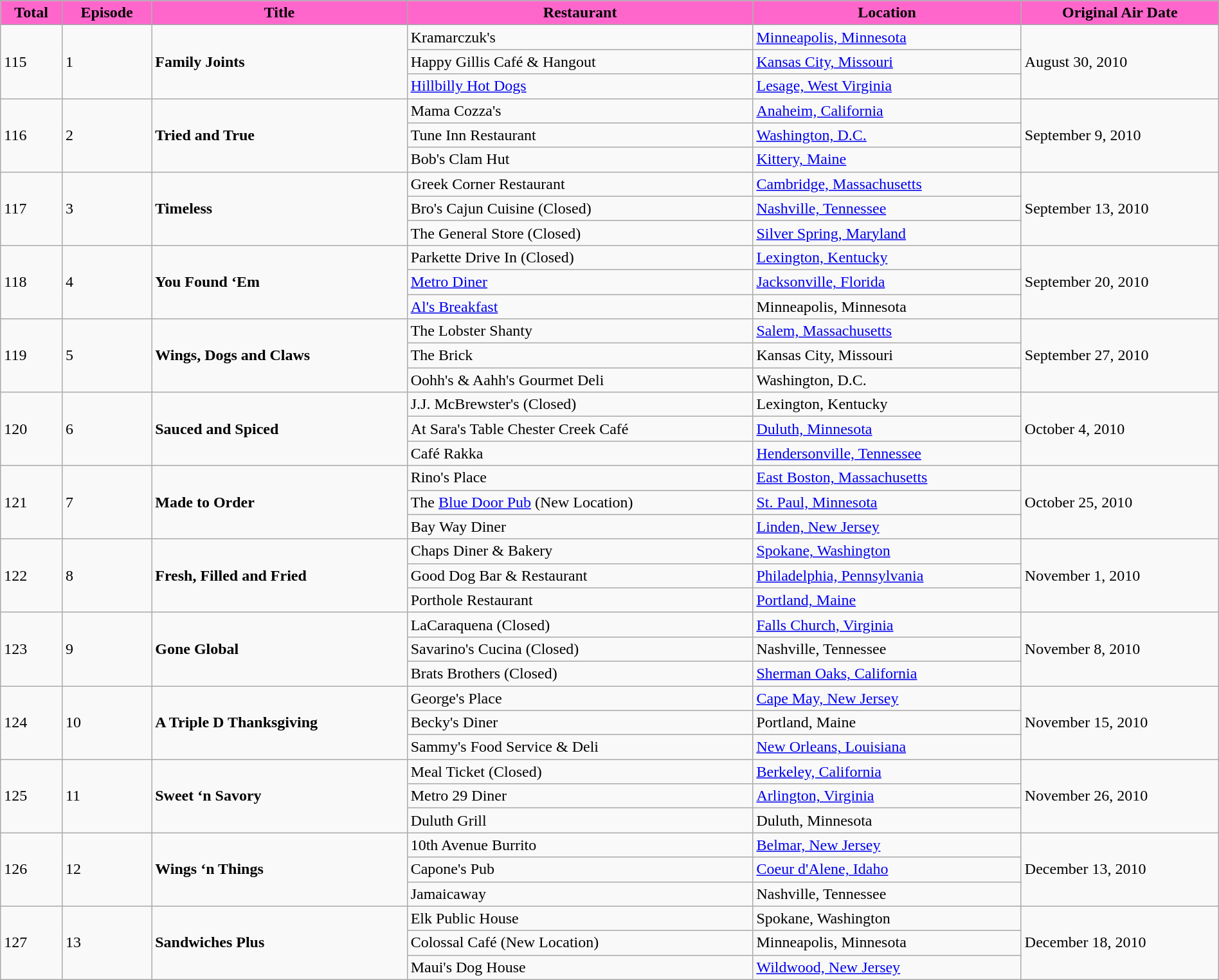<table class="wikitable" style="width: 100%;">
<tr>
<th # style="background:#f6c;">Total</th>
<th # style="background:#f6c;">Episode</th>
<th # style="background:#f6c;">Title</th>
<th # style="background:#f6c;">Restaurant</th>
<th # style="background:#f6c;">Location</th>
<th # style="background:#f6c;">Original Air Date</th>
</tr>
<tr>
<td rowspan="3">115</td>
<td rowspan="3">1</td>
<td rowspan="3"><strong>Family Joints</strong></td>
<td>Kramarczuk's</td>
<td><a href='#'>Minneapolis, Minnesota</a></td>
<td rowspan="3">August 30, 2010</td>
</tr>
<tr>
<td>Happy Gillis Café & Hangout</td>
<td><a href='#'>Kansas City, Missouri</a></td>
</tr>
<tr>
<td><a href='#'>Hillbilly Hot Dogs</a></td>
<td><a href='#'>Lesage, West Virginia</a></td>
</tr>
<tr>
<td rowspan="3">116</td>
<td rowspan="3">2</td>
<td rowspan="3"><strong>Tried and True</strong></td>
<td>Mama Cozza's</td>
<td><a href='#'>Anaheim, California</a></td>
<td rowspan="3">September 9, 2010</td>
</tr>
<tr>
<td>Tune Inn Restaurant</td>
<td><a href='#'>Washington, D.C.</a></td>
</tr>
<tr>
<td>Bob's Clam Hut</td>
<td><a href='#'>Kittery, Maine</a></td>
</tr>
<tr>
<td rowspan="3">117</td>
<td rowspan="3">3</td>
<td rowspan="3"><strong>Timeless</strong></td>
<td>Greek Corner Restaurant</td>
<td><a href='#'>Cambridge, Massachusetts</a></td>
<td rowspan="3">September 13, 2010</td>
</tr>
<tr>
<td>Bro's Cajun Cuisine (Closed)</td>
<td><a href='#'>Nashville, Tennessee</a></td>
</tr>
<tr>
<td>The General Store (Closed)</td>
<td><a href='#'>Silver Spring, Maryland</a></td>
</tr>
<tr>
<td rowspan="3">118</td>
<td rowspan="3">4</td>
<td rowspan="3"><strong>You Found ‘Em</strong></td>
<td>Parkette Drive In (Closed)</td>
<td><a href='#'>Lexington, Kentucky</a></td>
<td rowspan="3">September 20, 2010</td>
</tr>
<tr>
<td><a href='#'>Metro Diner</a></td>
<td><a href='#'>Jacksonville, Florida</a></td>
</tr>
<tr>
<td><a href='#'>Al's Breakfast</a></td>
<td>Minneapolis, Minnesota</td>
</tr>
<tr>
<td rowspan="3">119</td>
<td rowspan="3">5</td>
<td rowspan="3"><strong>Wings, Dogs and Claws</strong></td>
<td>The Lobster Shanty</td>
<td><a href='#'>Salem, Massachusetts</a></td>
<td rowspan="3">September 27, 2010</td>
</tr>
<tr>
<td>The Brick</td>
<td>Kansas City, Missouri</td>
</tr>
<tr>
<td>Oohh's & Aahh's Gourmet Deli</td>
<td>Washington, D.C.</td>
</tr>
<tr>
<td rowspan="3">120</td>
<td rowspan="3">6</td>
<td rowspan="3"><strong>Sauced and Spiced</strong></td>
<td>J.J. McBrewster's (Closed)</td>
<td>Lexington, Kentucky</td>
<td rowspan="3">October 4, 2010</td>
</tr>
<tr>
<td>At Sara's Table Chester Creek Café</td>
<td><a href='#'>Duluth, Minnesota</a></td>
</tr>
<tr>
<td>Café Rakka</td>
<td><a href='#'>Hendersonville, Tennessee</a></td>
</tr>
<tr>
<td rowspan="3">121</td>
<td rowspan="3">7</td>
<td rowspan="3"><strong>Made to Order</strong></td>
<td>Rino's Place</td>
<td><a href='#'>East Boston, Massachusetts</a></td>
<td rowspan="3">October 25, 2010</td>
</tr>
<tr>
<td>The <a href='#'>Blue Door Pub</a> (New Location)</td>
<td><a href='#'>St. Paul, Minnesota</a></td>
</tr>
<tr>
<td>Bay Way Diner</td>
<td><a href='#'>Linden, New Jersey</a></td>
</tr>
<tr>
<td rowspan="3">122</td>
<td rowspan="3">8</td>
<td rowspan="3"><strong>Fresh, Filled and Fried</strong></td>
<td>Chaps Diner & Bakery</td>
<td><a href='#'>Spokane, Washington</a></td>
<td rowspan="3">November 1, 2010</td>
</tr>
<tr>
<td>Good Dog Bar & Restaurant</td>
<td><a href='#'>Philadelphia, Pennsylvania</a></td>
</tr>
<tr>
<td>Porthole Restaurant</td>
<td><a href='#'>Portland, Maine</a></td>
</tr>
<tr>
<td rowspan="3">123</td>
<td rowspan="3">9</td>
<td rowspan="3"><strong>Gone Global</strong></td>
<td>LaCaraquena (Closed)</td>
<td><a href='#'>Falls Church, Virginia</a></td>
<td rowspan="3">November 8, 2010</td>
</tr>
<tr>
<td>Savarino's Cucina (Closed)</td>
<td>Nashville, Tennessee</td>
</tr>
<tr>
<td>Brats Brothers (Closed)</td>
<td><a href='#'>Sherman Oaks, California</a></td>
</tr>
<tr>
<td rowspan="3">124</td>
<td rowspan="3">10</td>
<td rowspan="3"><strong>A Triple D Thanksgiving</strong></td>
<td>George's Place</td>
<td><a href='#'>Cape May, New Jersey</a></td>
<td rowspan="3">November 15, 2010</td>
</tr>
<tr>
<td>Becky's Diner</td>
<td>Portland, Maine</td>
</tr>
<tr>
<td>Sammy's Food Service & Deli</td>
<td><a href='#'>New Orleans, Louisiana</a></td>
</tr>
<tr>
<td rowspan="3">125</td>
<td rowspan="3">11</td>
<td rowspan="3"><strong>Sweet ‘n Savory</strong></td>
<td>Meal Ticket (Closed)</td>
<td><a href='#'>Berkeley, California</a></td>
<td rowspan="3">November 26, 2010</td>
</tr>
<tr>
<td>Metro 29 Diner</td>
<td><a href='#'>Arlington, Virginia</a></td>
</tr>
<tr>
<td>Duluth Grill</td>
<td>Duluth, Minnesota</td>
</tr>
<tr>
<td rowspan="3">126</td>
<td rowspan="3">12</td>
<td rowspan="3"><strong>Wings ‘n Things</strong></td>
<td>10th Avenue Burrito</td>
<td><a href='#'>Belmar, New Jersey</a></td>
<td rowspan="3">December 13, 2010</td>
</tr>
<tr>
<td>Capone's Pub</td>
<td><a href='#'>Coeur d'Alene, Idaho</a></td>
</tr>
<tr>
<td>Jamaicaway</td>
<td>Nashville, Tennessee</td>
</tr>
<tr>
<td rowspan="3">127</td>
<td rowspan="3">13</td>
<td rowspan="3"><strong>Sandwiches Plus</strong></td>
<td>Elk Public House</td>
<td>Spokane, Washington</td>
<td rowspan="3">December 18, 2010</td>
</tr>
<tr>
<td>Colossal Café (New Location)</td>
<td>Minneapolis, Minnesota</td>
</tr>
<tr>
<td>Maui's Dog House</td>
<td><a href='#'>Wildwood, New Jersey</a></td>
</tr>
</table>
